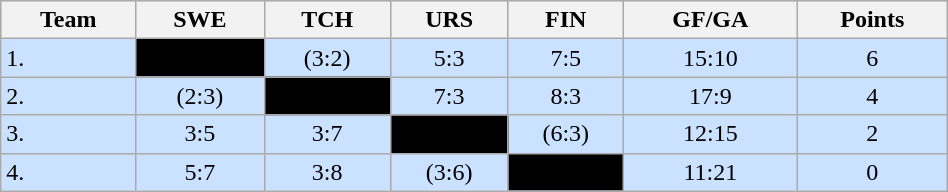<table class="wikitable" bgcolor="#EFEFFF" width="50%">
<tr bgcolor="#BCD2EE">
<th>Team</th>
<th>SWE</th>
<th>TCH</th>
<th>URS</th>
<th>FIN</th>
<th>GF/GA</th>
<th>Points</th>
</tr>
<tr bgcolor="#CAE1FF" align="center">
<td align="left">1. </td>
<td style="background:#000000;"></td>
<td>(3:2)</td>
<td>5:3</td>
<td>7:5</td>
<td>15:10</td>
<td>6</td>
</tr>
<tr bgcolor="#CAE1FF" align="center">
<td align="left">2. </td>
<td>(2:3)</td>
<td style="background:#000000;"></td>
<td>7:3</td>
<td>8:3</td>
<td>17:9</td>
<td>4</td>
</tr>
<tr bgcolor="#CAE1FF" align="center">
<td align="left">3. </td>
<td>3:5</td>
<td>3:7</td>
<td style="background:#000000;"></td>
<td>(6:3)</td>
<td>12:15</td>
<td>2</td>
</tr>
<tr bgcolor="#CAE1FF" align="center">
<td align="left">4. </td>
<td>5:7</td>
<td>3:8</td>
<td>(3:6)</td>
<td style="background:#000000;"></td>
<td>11:21</td>
<td>0</td>
</tr>
</table>
